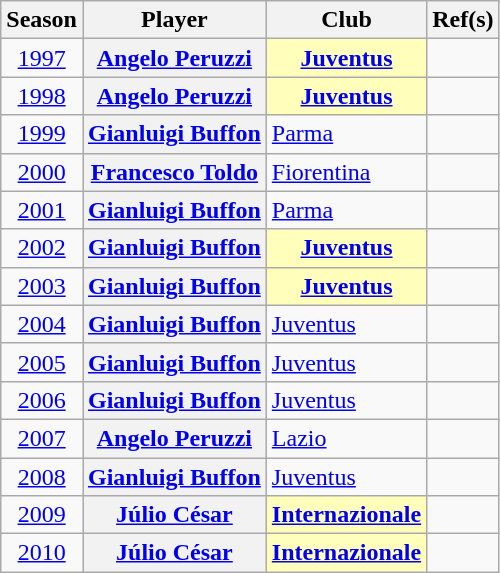<table class="sortable wikitable plainrowheaders">
<tr>
<th>Season</th>
<th>Player</th>
<th>Club</th>
<th>Ref(s)</th>
</tr>
<tr>
<td style="text-align:center;"><a href='#'>1997</a></td>
<th scope="row"> <a href='#'>Angelo Peruzzi</a></th>
<th scope="row" style="background:#ffb"><a href='#'>Juventus</a></th>
<td style="text-align:center;"></td>
</tr>
<tr>
<td style="text-align:center;"><a href='#'>1998</a></td>
<th scope="row"> <a href='#'>Angelo Peruzzi</a></th>
<th scope="row" style="background:#ffb"><a href='#'>Juventus</a></th>
<td style="text-align:center;"></td>
</tr>
<tr>
<td style="text-align:center;"><a href='#'>1999</a></td>
<th scope="row"> <a href='#'>Gianluigi Buffon</a></th>
<td><a href='#'>Parma</a></td>
<td style="text-align:center;"></td>
</tr>
<tr>
<td style="text-align:center;"><a href='#'>2000</a></td>
<th scope="row"> <a href='#'>Francesco Toldo</a></th>
<td><a href='#'>Fiorentina</a></td>
<td style="text-align:center;"></td>
</tr>
<tr>
<td style="text-align:center;"><a href='#'>2001</a></td>
<th scope="row"> <a href='#'>Gianluigi Buffon</a></th>
<td><a href='#'>Parma</a></td>
<td style="text-align:center;"></td>
</tr>
<tr>
<td style="text-align:center;"><a href='#'>2002</a></td>
<th scope="row"> <a href='#'>Gianluigi Buffon</a></th>
<th scope="row" style="background:#ffb"><a href='#'>Juventus</a></th>
<td style="text-align:center;"></td>
</tr>
<tr>
<td style="text-align:center;"><a href='#'>2003</a></td>
<th scope="row"> <a href='#'>Gianluigi Buffon</a></th>
<th scope="row" style="background:#ffb"><a href='#'>Juventus</a></th>
<td style="text-align:center;"></td>
</tr>
<tr>
<td style="text-align:center;"><a href='#'>2004</a></td>
<th scope="row"> <a href='#'>Gianluigi Buffon</a></th>
<td><a href='#'>Juventus</a></td>
<td style="text-align:center;"></td>
</tr>
<tr>
<td style="text-align:center;"><a href='#'>2005</a></td>
<th scope="row"> <a href='#'>Gianluigi Buffon</a></th>
<td><a href='#'>Juventus</a></td>
<td style="text-align:center;"></td>
</tr>
<tr>
<td style="text-align:center;"><a href='#'>2006</a></td>
<th scope="row"> <a href='#'>Gianluigi Buffon</a></th>
<td><a href='#'>Juventus</a></td>
<td style="text-align:center;"></td>
</tr>
<tr>
<td style="text-align:center;"><a href='#'>2007</a></td>
<th scope="row"> <a href='#'>Angelo Peruzzi</a></th>
<td><a href='#'>Lazio</a></td>
<td style="text-align:center;"></td>
</tr>
<tr>
<td style="text-align:center;"><a href='#'>2008</a></td>
<th scope="row"> <a href='#'>Gianluigi Buffon</a></th>
<td><a href='#'>Juventus</a></td>
<td style="text-align:center;"></td>
</tr>
<tr>
<td style="text-align:center;"><a href='#'>2009</a></td>
<th scope="row"> <a href='#'>Júlio César</a></th>
<th scope="row" style="background:#ffb"><a href='#'>Internazionale</a></th>
<td style="text-align:center;"></td>
</tr>
<tr>
<td style="text-align:center;"><a href='#'>2010</a></td>
<th scope="row"> <a href='#'>Júlio César</a></th>
<th scope="row" style="background:#ffb"><a href='#'>Internazionale</a></th>
<td style="text-align:center;"></td>
</tr>
</table>
